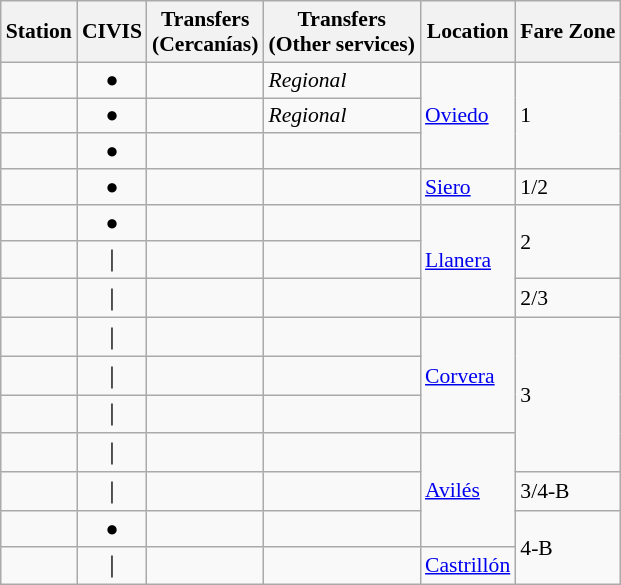<table class="wikitable" style="font-size:90%">
<tr>
<th>Station</th>
<th>CIVIS</th>
<th><strong>Transfers</strong><br>(Cercanías)</th>
<th>Transfers<br>(Other services)</th>
<th>Location</th>
<th>Fare Zone</th>
</tr>
<tr>
<td></td>
<td align="center">●</td>
<td align="center"></td>
<td><em>Regional</em></td>
<td rowspan="3"><a href='#'>Oviedo</a></td>
<td rowspan="3">1</td>
</tr>
<tr>
<td></td>
<td align="center">●</td>
<td align="center"></td>
<td>    <em>Regional</em></td>
</tr>
<tr>
<td></td>
<td align="center">●</td>
<td align="center"></td>
<td></td>
</tr>
<tr>
<td></td>
<td align="center">●</td>
<td align="center"></td>
<td></td>
<td><a href='#'>Siero</a></td>
<td>1/2</td>
</tr>
<tr>
<td></td>
<td align="center">●</td>
<td align="center"></td>
<td></td>
<td rowspan="3"><a href='#'>Llanera</a></td>
<td rowspan="2">2</td>
</tr>
<tr>
<td></td>
<td align="center">｜</td>
<td align="center"></td>
<td></td>
</tr>
<tr>
<td></td>
<td align="center">｜</td>
<td align="center"></td>
<td></td>
<td>2/3</td>
</tr>
<tr>
<td></td>
<td align="center">｜</td>
<td align="center"></td>
<td align="center"></td>
<td rowspan="3"><a href='#'>Corvera</a></td>
<td rowspan="4">3</td>
</tr>
<tr>
<td></td>
<td align="center">｜</td>
<td></td>
<td></td>
</tr>
<tr>
<td></td>
<td align="center">｜</td>
<td></td>
<td></td>
</tr>
<tr>
<td></td>
<td align="center">｜</td>
<td></td>
<td></td>
<td rowspan="3"><a href='#'>Avilés</a></td>
</tr>
<tr>
<td></td>
<td align="center">｜</td>
<td></td>
<td align="center"></td>
<td>3/4-B</td>
</tr>
<tr>
<td></td>
<td align="center">●</td>
<td align="center"></td>
<td></td>
<td rowspan="2">4-B</td>
</tr>
<tr>
<td></td>
<td align="center">｜</td>
<td></td>
<td></td>
<td><a href='#'>Castrillón</a></td>
</tr>
</table>
